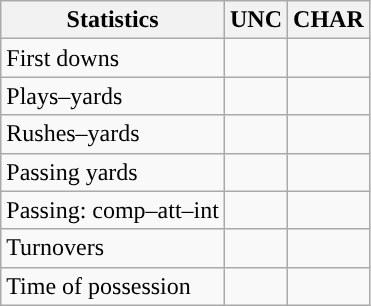<table class="wikitable" style="float:left">
<tr>
<th>Statistics</th>
<th>UNC</th>
<th>CHAR</th>
</tr>
<tr>
<td>First downs</td>
<td></td>
<td></td>
</tr>
<tr>
<td>Plays–yards</td>
<td></td>
<td></td>
</tr>
<tr>
<td>Rushes–yards</td>
<td></td>
<td></td>
</tr>
<tr>
<td>Passing yards</td>
<td></td>
<td></td>
</tr>
<tr>
<td>Passing: comp–att–int</td>
<td></td>
<td></td>
</tr>
<tr>
<td>Turnovers</td>
<td></td>
<td></td>
</tr>
<tr>
<td>Time of possession</td>
<td></td>
<td></td>
</tr>
</table>
